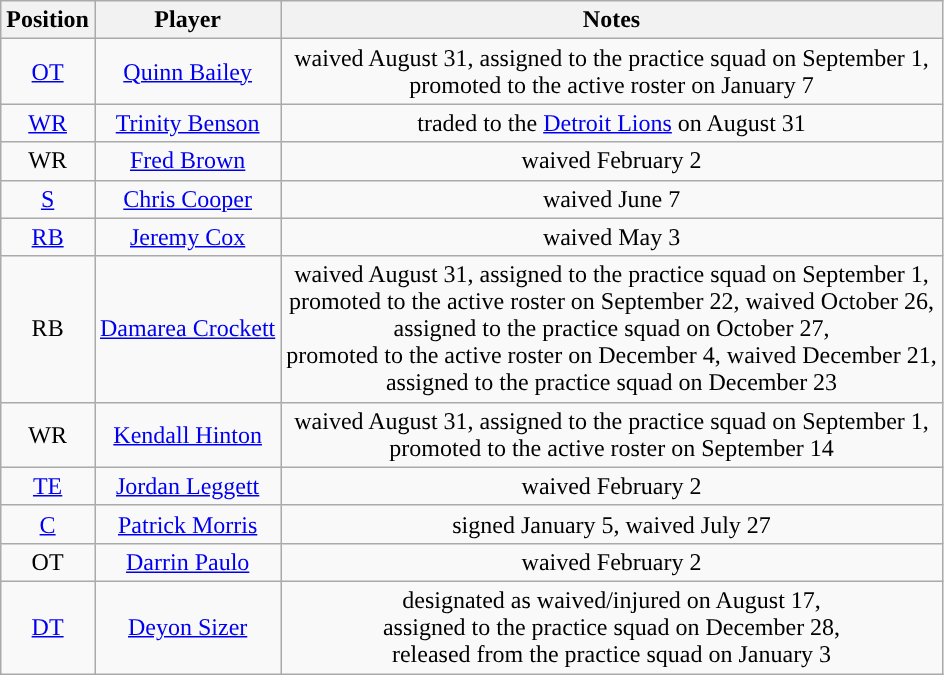<table class="wikitable" style="text-align:center">
<tr>
<th>Position</th>
<th>Player</th>
<th>Notes</th>
</tr>
<tr>
<td><a href='#'>OT</a></td>
<td><a href='#'>Quinn Bailey</a></td>
<td>waived August 31, assigned to the practice squad on September 1,<br>promoted to the active roster on January 7</td>
</tr>
<tr>
<td><a href='#'>WR</a></td>
<td><a href='#'>Trinity Benson</a></td>
<td>traded to the <a href='#'>Detroit Lions</a> on August 31</td>
</tr>
<tr>
<td>WR</td>
<td><a href='#'>Fred Brown</a></td>
<td>waived February 2</td>
</tr>
<tr>
<td><a href='#'>S</a></td>
<td><a href='#'>Chris Cooper</a></td>
<td>waived June 7</td>
</tr>
<tr>
<td><a href='#'>RB</a></td>
<td><a href='#'>Jeremy Cox</a></td>
<td>waived May 3</td>
</tr>
<tr>
<td>RB</td>
<td><a href='#'>Damarea Crockett</a></td>
<td>waived August 31, assigned to the practice squad on September 1,<br>promoted to the active roster on September 22, waived October 26,<br>assigned to the practice squad on October 27,<br>promoted to the active roster on December 4, waived December 21,<br>assigned to the practice squad on December 23</td>
</tr>
<tr>
<td>WR</td>
<td><a href='#'>Kendall Hinton</a></td>
<td>waived August 31, assigned to the practice squad on September 1,<br>promoted to the active roster on September 14</td>
</tr>
<tr>
<td><a href='#'>TE</a></td>
<td><a href='#'>Jordan Leggett</a></td>
<td>waived February 2</td>
</tr>
<tr>
<td><a href='#'>C</a></td>
<td><a href='#'>Patrick Morris</a></td>
<td>signed January 5, waived July 27</td>
</tr>
<tr>
<td>OT</td>
<td><a href='#'>Darrin Paulo</a></td>
<td>waived February 2</td>
</tr>
<tr>
<td><a href='#'>DT</a></td>
<td><a href='#'>Deyon Sizer</a></td>
<td>designated as waived/injured on August 17,<br>assigned to the practice squad on December 28,<br>released from the practice squad on January 3</td>
</tr>
</table>
